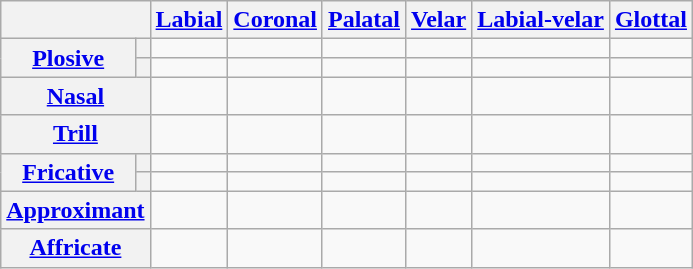<table class="wikitable" style="text-align:center;">
<tr>
<th colspan="2"></th>
<th><a href='#'>Labial</a></th>
<th><a href='#'>Coronal</a></th>
<th><a href='#'>Palatal</a></th>
<th><a href='#'>Velar</a></th>
<th><a href='#'>Labial-velar</a></th>
<th><a href='#'>Glottal</a></th>
</tr>
<tr>
<th rowspan="2"><a href='#'>Plosive</a></th>
<th></th>
<td></td>
<td></td>
<td></td>
<td></td>
<td></td>
<td></td>
</tr>
<tr>
<th></th>
<td></td>
<td></td>
<td></td>
<td></td>
<td></td>
<td></td>
</tr>
<tr>
<th colspan="2"><a href='#'>Nasal</a></th>
<td></td>
<td></td>
<td></td>
<td></td>
<td></td>
<td></td>
</tr>
<tr>
<th colspan="2"><a href='#'>Trill</a></th>
<td></td>
<td></td>
<td></td>
<td></td>
<td></td>
<td></td>
</tr>
<tr>
<th rowspan="2"><a href='#'>Fricative</a></th>
<th></th>
<td></td>
<td></td>
<td></td>
<td></td>
<td></td>
<td></td>
</tr>
<tr>
<th></th>
<td></td>
<td></td>
<td></td>
<td></td>
<td></td>
<td></td>
</tr>
<tr>
<th colspan="2"><a href='#'>Approximant</a></th>
<td></td>
<td></td>
<td></td>
<td></td>
<td></td>
<td></td>
</tr>
<tr>
<th colspan="2"><a href='#'>Affricate</a></th>
<td></td>
<td></td>
<td></td>
<td></td>
<td></td>
<td></td>
</tr>
</table>
